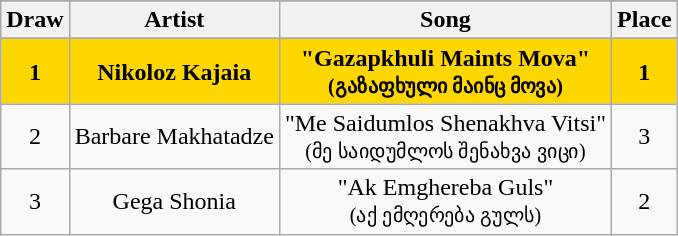<table class="sortable wikitable" style="text-align:center;">
<tr>
</tr>
<tr>
<th>Draw</th>
<th>Artist</th>
<th>Song</th>
<th>Place</th>
</tr>
<tr>
</tr>
<tr style="font-weight:bold; background:gold;">
<td>1</td>
<td>Nikoloz Kajaia</td>
<td>"Gazapkhuli Maints Mova"<br><small>(გაზაფხული მაინც მოვა)</small></td>
<td>1</td>
</tr>
<tr>
<td>2</td>
<td>Barbare Makhatadze</td>
<td>"Me Saidumlos Shenakhva Vitsi"<br><small>(მე საიდუმლოს შენახვა ვიცი)</small></td>
<td>3</td>
</tr>
<tr>
<td>3</td>
<td>Gega Shonia</td>
<td>"Ak Emghereba Guls"<br><small>(აქ ემღერება გულს)</small></td>
<td>2</td>
</tr>
</table>
